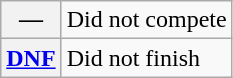<table class="wikitable">
<tr>
<th scope="row">—</th>
<td>Did not compete</td>
</tr>
<tr>
<th scope="row"><a href='#'>DNF</a></th>
<td>Did not finish</td>
</tr>
</table>
